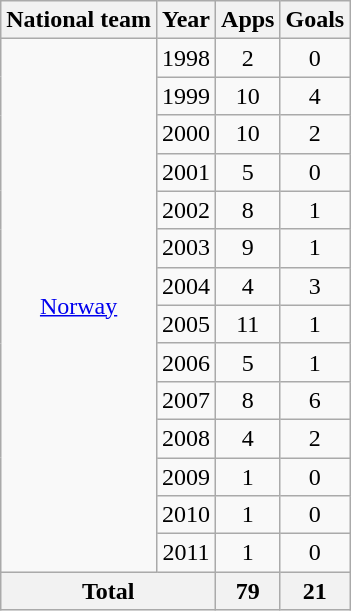<table class="wikitable" style="text-align:center">
<tr>
<th>National team</th>
<th>Year</th>
<th>Apps</th>
<th>Goals</th>
</tr>
<tr>
<td rowspan="14"><a href='#'>Norway</a></td>
<td>1998</td>
<td>2</td>
<td>0</td>
</tr>
<tr>
<td>1999</td>
<td>10</td>
<td>4</td>
</tr>
<tr>
<td>2000</td>
<td>10</td>
<td>2</td>
</tr>
<tr>
<td>2001</td>
<td>5</td>
<td>0</td>
</tr>
<tr>
<td>2002</td>
<td>8</td>
<td>1</td>
</tr>
<tr>
<td>2003</td>
<td>9</td>
<td>1</td>
</tr>
<tr>
<td>2004</td>
<td>4</td>
<td>3</td>
</tr>
<tr>
<td>2005</td>
<td>11</td>
<td>1</td>
</tr>
<tr>
<td>2006</td>
<td>5</td>
<td>1</td>
</tr>
<tr>
<td>2007</td>
<td>8</td>
<td>6</td>
</tr>
<tr>
<td>2008</td>
<td>4</td>
<td>2</td>
</tr>
<tr>
<td>2009</td>
<td>1</td>
<td>0</td>
</tr>
<tr>
<td>2010</td>
<td>1</td>
<td>0</td>
</tr>
<tr>
<td>2011</td>
<td>1</td>
<td>0</td>
</tr>
<tr>
<th colspan="2">Total</th>
<th>79</th>
<th>21</th>
</tr>
</table>
